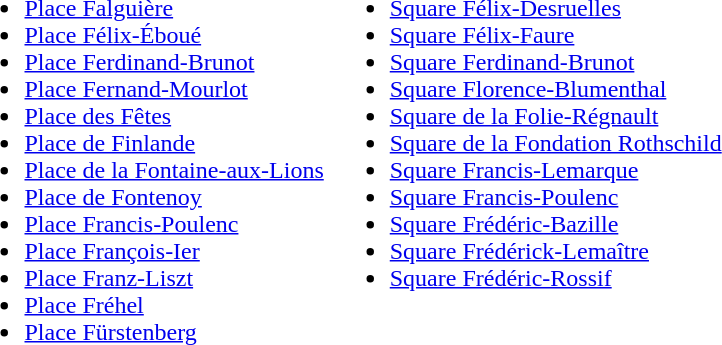<table>
<tr>
<td valign="top"><br><ul><li><a href='#'>Place Falguière</a></li><li><a href='#'>Place Félix-Éboué</a></li><li><a href='#'>Place Ferdinand-Brunot</a></li><li><a href='#'>Place Fernand-Mourlot</a></li><li><a href='#'>Place des Fêtes</a></li><li><a href='#'>Place de Finlande</a></li><li><a href='#'>Place de la Fontaine-aux-Lions</a></li><li><a href='#'>Place de Fontenoy</a></li><li><a href='#'>Place Francis-Poulenc</a></li><li><a href='#'>Place François-Ier</a></li><li><a href='#'>Place Franz-Liszt</a></li><li><a href='#'>Place Fréhel</a></li><li><a href='#'>Place Fürstenberg</a></li></ul></td>
<td valign="top"><br><ul><li><a href='#'>Square Félix-Desruelles</a></li><li><a href='#'>Square Félix-Faure</a></li><li><a href='#'>Square Ferdinand-Brunot</a></li><li><a href='#'>Square Florence-Blumenthal</a></li><li><a href='#'>Square de la Folie-Régnault</a></li><li><a href='#'>Square de la Fondation Rothschild</a></li><li><a href='#'>Square Francis-Lemarque</a></li><li><a href='#'>Square Francis-Poulenc</a></li><li><a href='#'>Square Frédéric-Bazille</a></li><li><a href='#'>Square Frédérick-Lemaître</a></li><li><a href='#'>Square Frédéric-Rossif</a></li></ul></td>
</tr>
</table>
